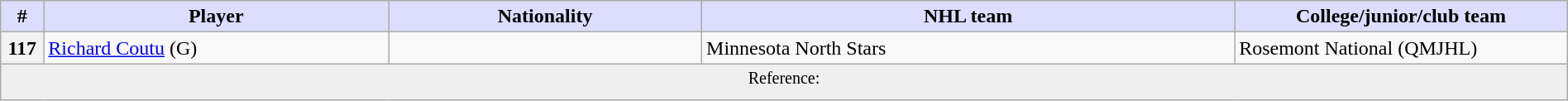<table class="wikitable" style="width: 100%">
<tr>
<th style="background:#ddf; width:2.75%;">#</th>
<th style="background:#ddf; width:22.0%;">Player</th>
<th style="background:#ddf; width:20.0%;">Nationality</th>
<th style="background:#ddf; width:34.0%;">NHL team</th>
<th style="background:#ddf; width:100.0%;">College/junior/club team</th>
</tr>
<tr>
<th>117</th>
<td><a href='#'>Richard Coutu</a> (G)</td>
<td></td>
<td>Minnesota North Stars</td>
<td>Rosemont National (QMJHL)</td>
</tr>
<tr>
<td align=center colspan="6" bgcolor="#efefef"><sup>Reference: </sup></td>
</tr>
</table>
